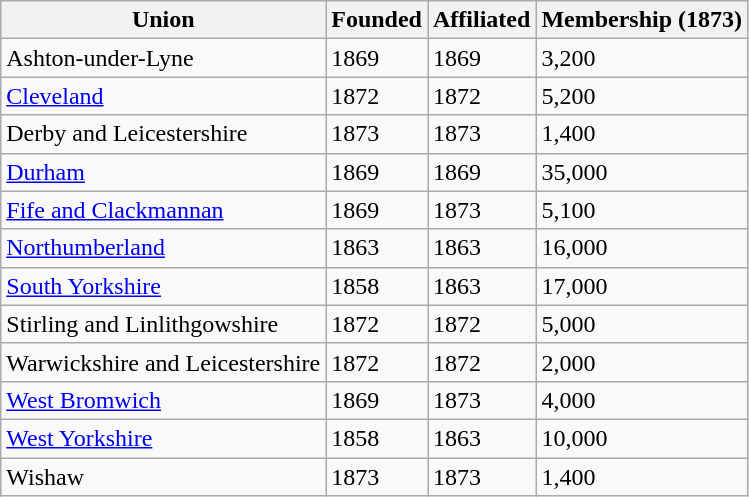<table class="wikitable sortable">
<tr>
<th>Union</th>
<th>Founded</th>
<th>Affiliated</th>
<th>Membership (1873)</th>
</tr>
<tr>
<td>Ashton-under-Lyne</td>
<td>1869</td>
<td>1869</td>
<td>3,200</td>
</tr>
<tr>
<td><a href='#'>Cleveland</a></td>
<td>1872</td>
<td>1872</td>
<td>5,200</td>
</tr>
<tr>
<td>Derby and Leicestershire</td>
<td>1873</td>
<td>1873</td>
<td>1,400</td>
</tr>
<tr>
<td><a href='#'>Durham</a></td>
<td>1869</td>
<td>1869</td>
<td>35,000</td>
</tr>
<tr>
<td><a href='#'>Fife and Clackmannan</a></td>
<td>1869</td>
<td>1873</td>
<td>5,100</td>
</tr>
<tr>
<td><a href='#'>Northumberland</a></td>
<td>1863</td>
<td>1863</td>
<td>16,000</td>
</tr>
<tr>
<td><a href='#'>South Yorkshire</a></td>
<td>1858</td>
<td>1863</td>
<td>17,000</td>
</tr>
<tr>
<td>Stirling and Linlithgowshire</td>
<td>1872</td>
<td>1872</td>
<td>5,000</td>
</tr>
<tr>
<td>Warwickshire and Leicestershire</td>
<td>1872</td>
<td>1872</td>
<td>2,000</td>
</tr>
<tr>
<td><a href='#'>West Bromwich</a></td>
<td>1869</td>
<td>1873</td>
<td>4,000</td>
</tr>
<tr>
<td><a href='#'>West Yorkshire</a></td>
<td>1858</td>
<td>1863</td>
<td>10,000</td>
</tr>
<tr>
<td>Wishaw</td>
<td>1873</td>
<td>1873</td>
<td>1,400</td>
</tr>
</table>
